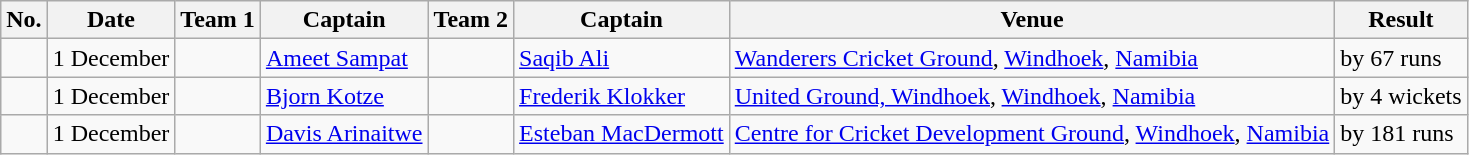<table class="wikitable">
<tr>
<th>No.</th>
<th>Date</th>
<th>Team 1</th>
<th>Captain</th>
<th>Team 2</th>
<th>Captain</th>
<th>Venue</th>
<th>Result</th>
</tr>
<tr>
<td></td>
<td>1 December</td>
<td></td>
<td><a href='#'>Ameet Sampat</a></td>
<td></td>
<td><a href='#'>Saqib Ali</a></td>
<td><a href='#'>Wanderers Cricket Ground</a>, <a href='#'>Windhoek</a>, <a href='#'>Namibia</a></td>
<td> by 67 runs</td>
</tr>
<tr>
<td></td>
<td>1 December</td>
<td></td>
<td><a href='#'>Bjorn Kotze</a></td>
<td></td>
<td><a href='#'>Frederik Klokker</a></td>
<td><a href='#'>United Ground, Windhoek</a>, <a href='#'>Windhoek</a>, <a href='#'>Namibia</a></td>
<td> by 4 wickets</td>
</tr>
<tr>
<td></td>
<td>1 December</td>
<td></td>
<td><a href='#'>Davis Arinaitwe</a></td>
<td></td>
<td><a href='#'>Esteban MacDermott</a></td>
<td><a href='#'>Centre for Cricket Development Ground</a>, <a href='#'>Windhoek</a>, <a href='#'>Namibia</a></td>
<td> by 181 runs</td>
</tr>
</table>
